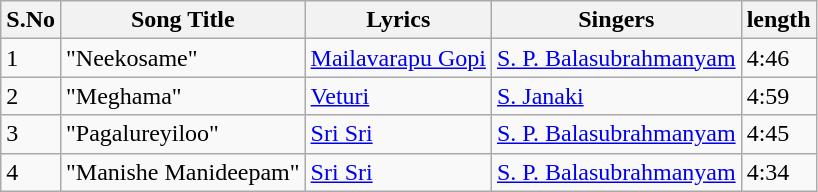<table class="wikitable">
<tr>
<th>S.No</th>
<th>Song Title</th>
<th>Lyrics</th>
<th>Singers</th>
<th>length</th>
</tr>
<tr>
<td>1</td>
<td>"Neekosame"</td>
<td><a href='#'>Mailavarapu Gopi</a></td>
<td><a href='#'>S. P. Balasubrahmanyam</a></td>
<td>4:46</td>
</tr>
<tr>
<td>2</td>
<td>"Meghama"</td>
<td><a href='#'>Veturi</a></td>
<td><a href='#'>S. Janaki</a></td>
<td>4:59</td>
</tr>
<tr>
<td>3</td>
<td>"Pagalureyiloo"</td>
<td><a href='#'>Sri Sri</a></td>
<td><a href='#'>S. P. Balasubrahmanyam</a></td>
<td>4:45</td>
</tr>
<tr>
<td>4</td>
<td>"Manishe Manideepam"</td>
<td><a href='#'>Sri Sri</a></td>
<td><a href='#'>S. P. Balasubrahmanyam</a></td>
<td>4:34</td>
</tr>
</table>
